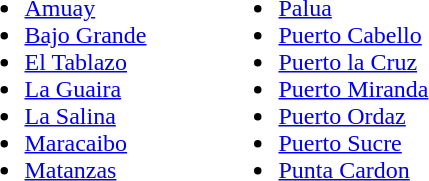<table>
<tr valign=top>
<td><br><ul><li><a href='#'>Amuay</a></li><li><a href='#'>Bajo Grande</a></li><li><a href='#'>El Tablazo</a></li><li><a href='#'>La Guaira</a></li><li><a href='#'>La Salina</a></li><li><a href='#'>Maracaibo</a></li><li><a href='#'>Matanzas</a></li></ul></td>
<td width=40></td>
<td><br><ul><li><a href='#'>Palua</a></li><li><a href='#'>Puerto Cabello</a></li><li><a href='#'>Puerto la Cruz</a></li><li><a href='#'>Puerto Miranda</a></li><li><a href='#'>Puerto Ordaz</a></li><li><a href='#'>Puerto Sucre</a></li><li><a href='#'>Punta Cardon</a></li></ul></td>
</tr>
</table>
